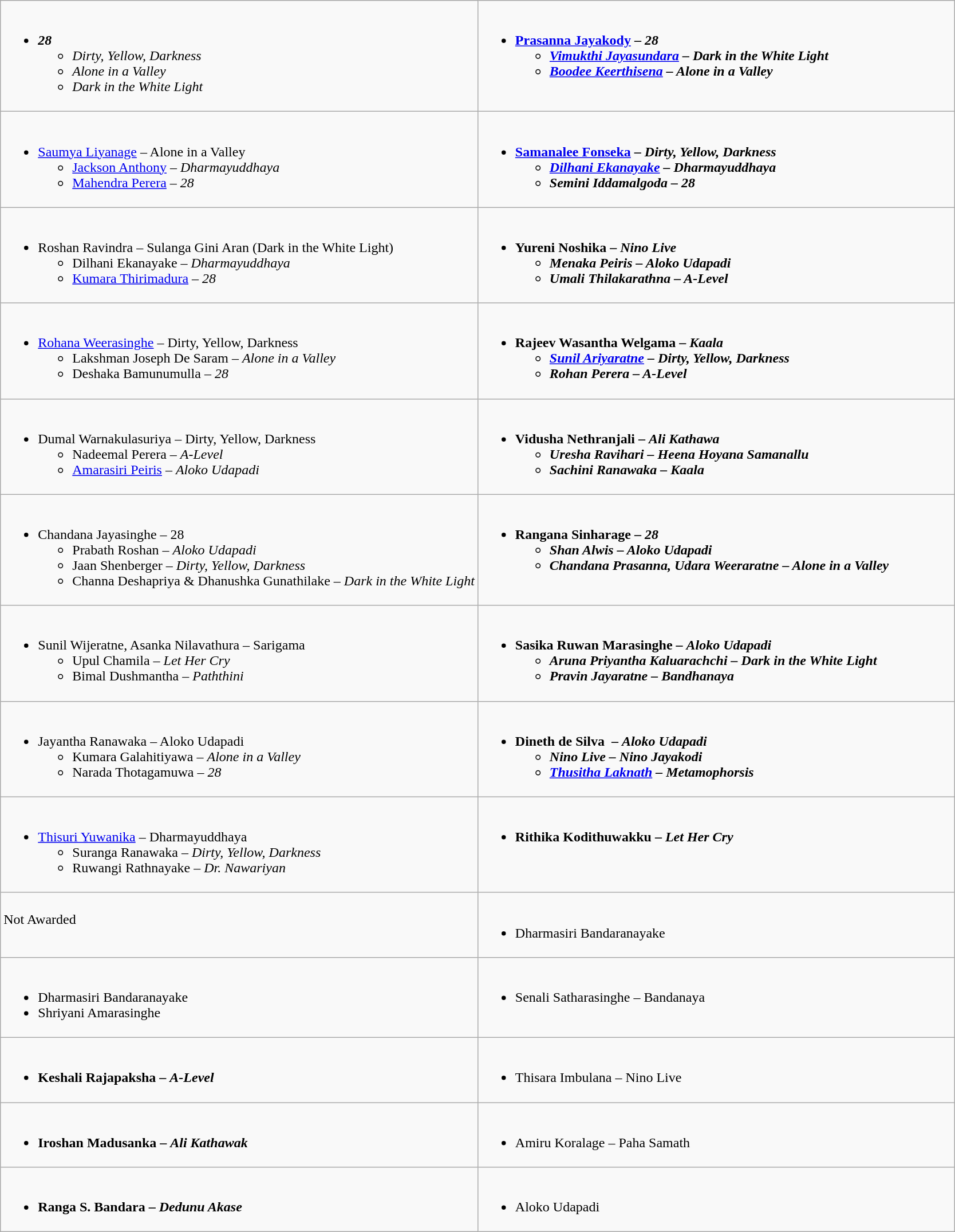<table class=wikitable>
<tr>
<td style="vertical-align:top; width:50%;"><br><ul><li><strong><em>28</em></strong> <ul><li><em>Dirty, Yellow, Darkness</em> </li><li><em>Alone in a Valley</em> </li><li><em>Dark in the White Light</em> </li></ul></li></ul></td>
<td style="vertical-align:top; width:50%;"><br><ul><li><strong><a href='#'>Prasanna Jayakody</a> – <em>28<strong><em><ul><li><a href='#'>Vimukthi Jayasundara</a> – </em>Dark in the White Light<em></li><li><a href='#'>Boodee Keerthisena</a> – </em>Alone in a Valley<em></li></ul></li></ul></td>
</tr>
<tr>
<td style="vertical-align:top; width:50%;"><br><ul><li></strong><a href='#'>Saumya Liyanage</a> – </em>Alone in a Valley</em></strong><ul><li><a href='#'>Jackson Anthony</a> – <em>Dharmayuddhaya</em></li><li><a href='#'>Mahendra Perera</a> – <em>28</em></li></ul></li></ul></td>
<td style="vertical-align:top; width:50%;"><br><ul><li><strong><a href='#'>Samanalee Fonseka</a> – <em>Dirty, Yellow, Darkness<strong><em><ul><li><a href='#'>Dilhani Ekanayake</a> – </em>Dharmayuddhaya<em></li><li>Semini Iddamalgoda – </em>28<em></li></ul></li></ul></td>
</tr>
<tr>
<td style="vertical-align:top; width:50%;"><br><ul><li></strong>Roshan Ravindra – </em>Sulanga Gini Aran (Dark in the White Light)</em></strong><ul><li>Dilhani Ekanayake – <em>Dharmayuddhaya</em></li><li><a href='#'>Kumara Thirimadura</a> – <em>28</em></li></ul></li></ul></td>
<td style="vertical-align:top; width:50%;"><br><ul><li><strong>Yureni Noshika – <em>Nino Live<strong><em><ul><li>Menaka Peiris – </em>Aloko Udapadi<em></li><li>Umali Thilakarathna – </em>A-Level<em></li></ul></li></ul></td>
</tr>
<tr>
<td style="vertical-align:top; width:50%;"><br><ul><li></strong><a href='#'>Rohana Weerasinghe</a> – </em>Dirty, Yellow, Darkness</em></strong><ul><li>Lakshman Joseph De Saram – <em>Alone in a Valley</em></li><li>Deshaka Bamunumulla – <em>28</em></li></ul></li></ul></td>
<td style="vertical-align:top; width:50%;"><br><ul><li><strong>Rajeev Wasantha Welgama – <em>Kaala<strong><em><ul><li><a href='#'>Sunil Ariyaratne</a> – </em>Dirty, Yellow, Darkness<em></li><li>Rohan Perera – </em>A-Level<em></li></ul></li></ul></td>
</tr>
<tr>
<td style="vertical-align:top; width:50%;"><br><ul><li></strong>Dumal Warnakulasuriya – </em>Dirty, Yellow, Darkness</em></strong><ul><li>Nadeemal Perera – <em>A-Level</em></li><li><a href='#'>Amarasiri Peiris</a> – <em>Aloko Udapadi</em></li></ul></li></ul></td>
<td style="vertical-align:top; width:50%;"><br><ul><li><strong>Vidusha Nethranjali – <em>Ali Kathawa<strong><em><ul><li>Uresha Ravihari – </em>Heena Hoyana Samanallu<em></li><li>Sachini Ranawaka – </em>Kaala<em></li></ul></li></ul></td>
</tr>
<tr>
<td style="vertical-align:top; width:50%;"><br><ul><li></strong>Chandana Jayasinghe – </em>28</em></strong><ul><li>Prabath Roshan – <em>Aloko Udapadi</em></li><li>Jaan Shenberger – <em>Dirty, Yellow, Darkness</em></li><li>Channa Deshapriya & Dhanushka Gunathilake – <em>Dark in the White Light</em></li></ul></li></ul></td>
<td style="vertical-align:top; width:50%;"><br><ul><li><strong>Rangana Sinharage – <em>28<strong><em><ul><li>Shan Alwis – </em>Aloko Udapadi<em></li><li>Chandana Prasanna, Udara Weeraratne – </em>Alone in a Valley<em></li></ul></li></ul></td>
</tr>
<tr>
<td style="vertical-align:top; width:50%;"><br><ul><li></strong>Sunil Wijeratne, Asanka Nilavathura – </em>Sarigama</em></strong><ul><li>Upul Chamila – <em>Let Her Cry</em></li><li>Bimal Dushmantha – <em>Paththini</em></li></ul></li></ul></td>
<td style="vertical-align:top; width:50%;"><br><ul><li><strong>Sasika Ruwan Marasinghe – <em>Aloko Udapadi<strong><em><ul><li>Aruna Priyantha Kaluarachchi – </em>Dark in the White Light<em></li><li>Pravin Jayaratne – </em>Bandhanaya<em></li></ul></li></ul></td>
</tr>
<tr>
<td style="vertical-align:top; width:50%;"><br><ul><li></strong>Jayantha Ranawaka – </em>Aloko Udapadi</em></strong><ul><li>Kumara Galahitiyawa – <em>Alone in a Valley</em></li><li>Narada Thotagamuwa – <em>28</em></li></ul></li></ul></td>
<td style="vertical-align:top; width:50%;"><br><ul><li><strong>Dineth de Silva  – <em>Aloko Udapadi<strong><em><ul><li>Nino Live – </em>Nino Jayakodi<em></li><li><a href='#'>Thusitha Laknath</a> – </em>Metamophorsis<em></li></ul></li></ul></td>
</tr>
<tr>
<td style="vertical-align:top; width:50%;"><br><ul><li></strong><a href='#'>Thisuri Yuwanika</a> – </em>Dharmayuddhaya</em></strong><ul><li>Suranga Ranawaka – <em>Dirty, Yellow, Darkness</em></li><li>Ruwangi Rathnayake – <em>Dr. Nawariyan</em></li></ul></li></ul></td>
<td style="vertical-align:top; width:50%;"><br><ul><li><strong>Rithika Kodithuwakku – <em>Let Her Cry<strong><em></li></ul></td>
</tr>
<tr>
<td style="vertical-align:top; width:50%;"><br>
Not Awarded</td>
<td style="vertical-align:top; width:50%;"><br><ul><li></strong>Dharmasiri Bandaranayake<strong></li></ul></td>
</tr>
<tr>
<td style="vertical-align:top; width:50%;"><br><ul><li></strong>Dharmasiri Bandaranayake<strong></li><li></strong>Shriyani Amarasinghe<strong></li></ul></td>
<td style="vertical-align:top; width:50%;"><br><ul><li></strong>Senali Satharasinghe – </em>Bandanaya</em></strong></li></ul></td>
</tr>
<tr>
<td style="vertical-align:top; width:50%;"><br><ul><li><strong>Keshali Rajapaksha – <em>A-Level<strong><em></li></ul></td>
<td style="vertical-align:top; width:50%;"><br><ul><li></strong>Thisara Imbulana – </em>Nino Live</em></strong></li></ul></td>
</tr>
<tr>
<td style="vertical-align:top; width:50%;"><br><ul><li><strong>Iroshan Madusanka – <em>Ali Kathawak<strong><em></li></ul></td>
<td style="vertical-align:top; width:50%;"><br><ul><li></strong>Amiru Koralage – </em>Paha Samath</em></strong></li></ul></td>
</tr>
<tr>
<td style="vertical-align:top; width:50%;"><br><ul><li><strong>Ranga S. Bandara – <em>Dedunu Akase<strong><em></li></ul></td>
<td style="vertical-align:top; width:50%;"><br><ul><li></strong>Aloko Udapadi<strong></li></ul></td>
</tr>
</table>
